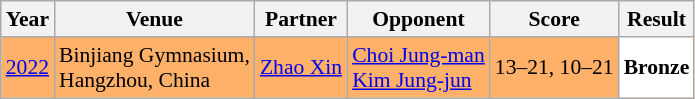<table class="sortable wikitable" style="font-size: 90%;">
<tr>
<th>Year</th>
<th>Venue</th>
<th>Partner</th>
<th>Opponent</th>
<th>Score</th>
<th>Result</th>
</tr>
<tr style="background:#FFB069">
<td align="center"><a href='#'>2022</a></td>
<td align="left">Binjiang Gymnasium,<br>Hangzhou, China</td>
<td align="left"> <a href='#'>Zhao Xin</a></td>
<td align="left"> <a href='#'>Choi Jung-man</a><br> <a href='#'>Kim Jung-jun</a></td>
<td align="left">13–21, 10–21</td>
<td style="text-align:left; background:white"> <strong>Bronze</strong></td>
</tr>
</table>
